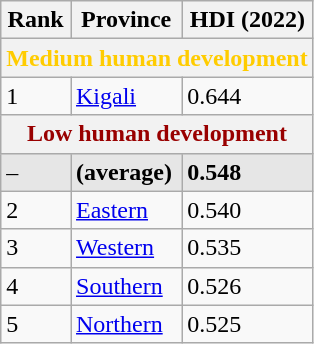<table class="wikitable sortable">
<tr>
<th>Rank</th>
<th>Province</th>
<th>HDI (2022)</th>
</tr>
<tr>
<th colspan="3" style="color:#fc0;">Medium human development</th>
</tr>
<tr>
<td>1</td>
<td><a href='#'>Kigali</a></td>
<td>0.644</td>
</tr>
<tr>
<th colspan="3" style="color:#900;">Low human development</th>
</tr>
<tr style="background:#e6e6e6">
<td>–</td>
<td> <strong>(average)</strong></td>
<td><strong>0.548</strong></td>
</tr>
<tr>
<td>2</td>
<td><a href='#'>Eastern</a></td>
<td>0.540</td>
</tr>
<tr>
<td>3</td>
<td><a href='#'>Western</a></td>
<td>0.535</td>
</tr>
<tr>
<td>4</td>
<td><a href='#'>Southern</a></td>
<td>0.526</td>
</tr>
<tr>
<td>5</td>
<td><a href='#'>Northern</a></td>
<td>0.525</td>
</tr>
</table>
